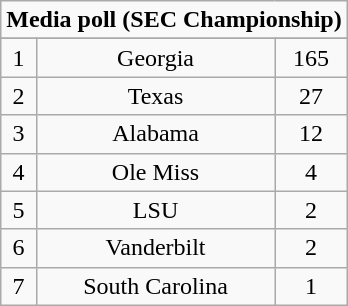<table class="wikitable">
<tr align="center">
<td align="center" Colspan="3"><strong>Media poll (SEC Championship)</strong></td>
</tr>
<tr align="center">
</tr>
<tr align="center">
<td>1</td>
<td>Georgia</td>
<td>165</td>
</tr>
<tr align="center">
<td>2</td>
<td>Texas</td>
<td>27</td>
</tr>
<tr align="center">
<td>3</td>
<td>Alabama</td>
<td>12</td>
</tr>
<tr align="center">
<td>4</td>
<td>Ole Miss</td>
<td>4</td>
</tr>
<tr align="center">
<td>5</td>
<td>LSU</td>
<td>2</td>
</tr>
<tr align="center">
<td>6</td>
<td>Vanderbilt</td>
<td>2</td>
</tr>
<tr align="center">
<td>7</td>
<td>South Carolina</td>
<td>1</td>
</tr>
</table>
